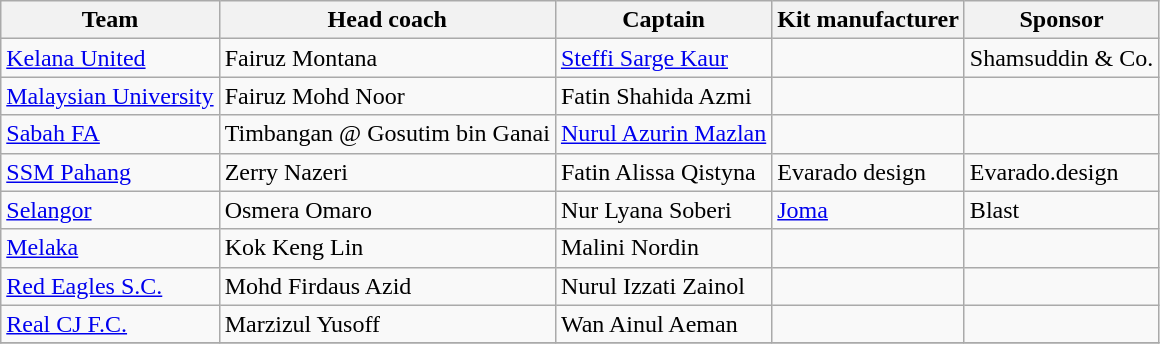<table class="wikitable sortable">
<tr>
<th>Team</th>
<th>Head coach</th>
<th>Captain</th>
<th>Kit manufacturer</th>
<th>Sponsor</th>
</tr>
<tr>
<td><a href='#'>Kelana United</a></td>
<td> Fairuz Montana</td>
<td> <a href='#'>Steffi Sarge Kaur</a></td>
<td></td>
<td>Shamsuddin & Co.</td>
</tr>
<tr>
<td><a href='#'>Malaysian University</a></td>
<td> Fairuz Mohd Noor</td>
<td> Fatin Shahida Azmi</td>
<td></td>
<td></td>
</tr>
<tr>
<td><a href='#'>Sabah FA</a></td>
<td> Timbangan @ Gosutim bin Ganai</td>
<td> <a href='#'>Nurul Azurin Mazlan</a></td>
<td></td>
<td></td>
</tr>
<tr>
<td><a href='#'>SSM Pahang</a></td>
<td> Zerry Nazeri</td>
<td> Fatin Alissa Qistyna</td>
<td>Evarado design</td>
<td>Evarado.design</td>
</tr>
<tr>
<td><a href='#'>Selangor</a></td>
<td> Osmera Omaro</td>
<td> Nur Lyana Soberi</td>
<td><a href='#'>Joma</a></td>
<td>Blast</td>
</tr>
<tr>
<td><a href='#'>Melaka</a></td>
<td> Kok Keng Lin</td>
<td> Malini Nordin</td>
<td></td>
<td></td>
</tr>
<tr>
<td><a href='#'>Red Eagles S.C.</a></td>
<td> Mohd Firdaus Azid</td>
<td> Nurul Izzati Zainol</td>
<td></td>
<td></td>
</tr>
<tr>
<td><a href='#'>Real CJ F.C.</a></td>
<td> Marzizul Yusoff</td>
<td> Wan Ainul Aeman</td>
<td></td>
<td></td>
</tr>
<tr>
</tr>
</table>
